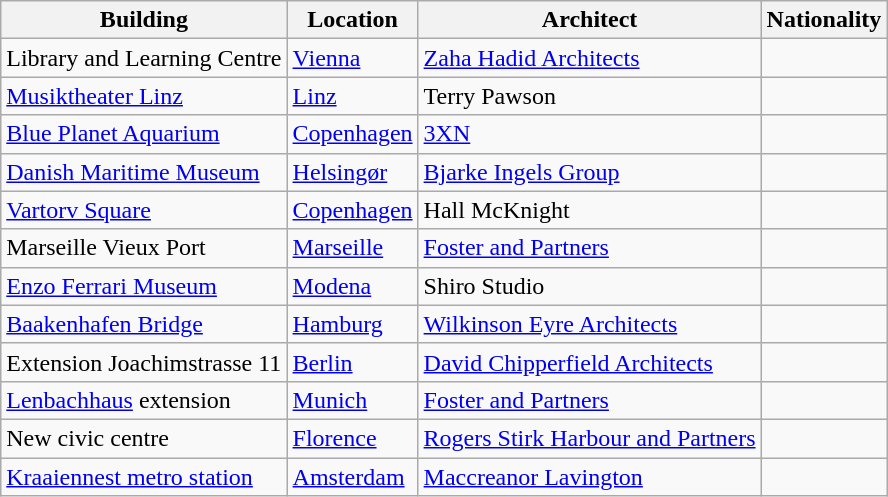<table class="wikitable" border="1">
<tr>
<th header 1>Building</th>
<th header 2>Location</th>
<th header 3>Architect</th>
<th header 4>Nationality</th>
</tr>
<tr>
<td row 1, cell 1>Library and Learning Centre</td>
<td row 1, cell 2><a href='#'>Vienna</a><br></td>
<td row 1, cell 3><a href='#'>Zaha Hadid Architects</a></td>
<td row 1, cell 4></td>
</tr>
<tr>
<td row 2, cell 1><a href='#'>Musiktheater Linz</a></td>
<td row 2, cell 2><a href='#'>Linz</a><br></td>
<td row 2, cell 3>Terry Pawson</td>
<td row 2, cell 4></td>
</tr>
<tr>
<td row 3, cell 1><a href='#'>Blue Planet Aquarium</a></td>
<td row 3, cell 2><a href='#'>Copenhagen</a><br> </td>
<td row 3, cell 3><a href='#'>3XN</a></td>
<td row 3, cell 4></td>
</tr>
<tr>
<td row 4, cell 1><a href='#'>Danish Maritime Museum</a></td>
<td row 4, cell 2><a href='#'>Helsingør</a><br></td>
<td row 4, cell 3><a href='#'>Bjarke Ingels Group</a></td>
<td row 4, cell 4></td>
</tr>
<tr>
<td row 5, cell 1><a href='#'>Vartorv Square</a></td>
<td row 5, cell 2><a href='#'>Copenhagen</a><br></td>
<td row 5, cell 3>Hall McKnight</td>
<td row 5, cell 4></td>
</tr>
<tr>
<td row 6, cell 1>Marseille Vieux Port</td>
<td row 6, cell 2><a href='#'>Marseille</a><br></td>
<td row 6, cell 3><a href='#'>Foster and Partners</a></td>
<td row 6, cell 4></td>
</tr>
<tr>
<td row 7, cell 1><a href='#'>Enzo Ferrari Museum</a></td>
<td row 7, cell 2><a href='#'>Modena</a><br></td>
<td row 7, cell 3>Shiro Studio</td>
<td row 7, cell 4></td>
</tr>
<tr>
<td row 8, cell 1><a href='#'>Baakenhafen Bridge</a></td>
<td row 8, cell 2><a href='#'>Hamburg</a><br> </td>
<td row 8, cell 3><a href='#'>Wilkinson Eyre Architects</a></td>
<td row 8, cell 4></td>
</tr>
<tr>
<td row 8, cell 1>Extension Joachimstrasse 11</td>
<td row 8, cell 2><a href='#'>Berlin</a><br></td>
<td row 8, cell 3><a href='#'>David Chipperfield Architects</a></td>
<td row 8, cell 4></td>
</tr>
<tr>
<td row 8, cell 1><a href='#'>Lenbachhaus</a> extension</td>
<td row 8, cell 2><a href='#'>Munich</a><br></td>
<td row 8, cell 3><a href='#'>Foster and Partners</a></td>
<td row 8, cell 4></td>
</tr>
<tr>
<td row 8, cell 1>New civic centre</td>
<td row 8, cell 2><a href='#'>Florence</a><br></td>
<td row 8, cell 3><a href='#'>Rogers Stirk Harbour and Partners</a></td>
<td row 8, cell 4></td>
</tr>
<tr>
<td row 8, cell 1><a href='#'>Kraaiennest metro station</a></td>
<td row 8, cell 2><a href='#'>Amsterdam</a><br></td>
<td row 8, cell 3><a href='#'>Maccreanor Lavington</a></td>
<td row 8, cell 4></td>
</tr>
</table>
